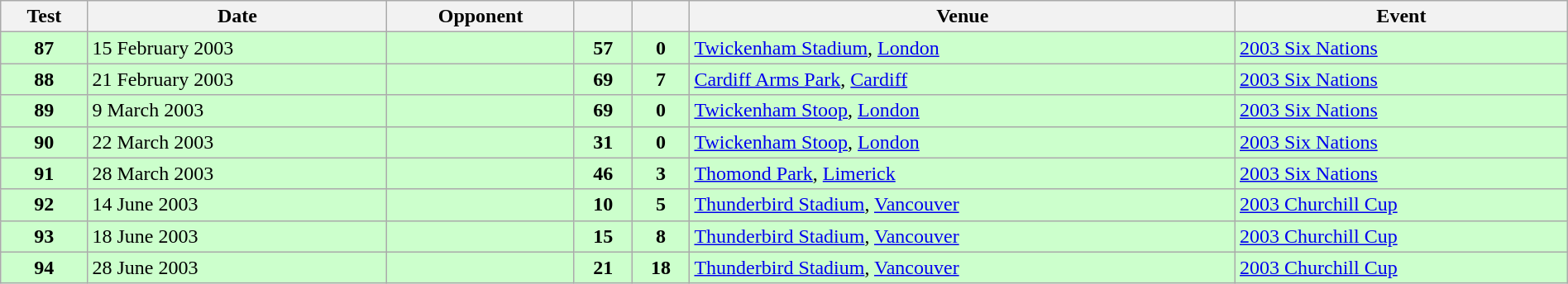<table class="wikitable sortable" style="width:100%">
<tr>
<th>Test</th>
<th>Date</th>
<th>Opponent</th>
<th></th>
<th></th>
<th>Venue</th>
<th>Event</th>
</tr>
<tr bgcolor=#ccffcc>
<td align="center"><strong>87</strong></td>
<td>15 February 2003</td>
<td></td>
<td align="center"><strong>57</strong></td>
<td align="center"><strong>0</strong></td>
<td><a href='#'>Twickenham Stadium</a>, <a href='#'>London</a></td>
<td><a href='#'>2003 Six Nations</a></td>
</tr>
<tr bgcolor=#ccffcc>
<td align="center"><strong>88</strong></td>
<td>21 February 2003</td>
<td></td>
<td align="center"><strong>69</strong></td>
<td align="center"><strong>7</strong></td>
<td><a href='#'>Cardiff Arms Park</a>, <a href='#'>Cardiff</a></td>
<td><a href='#'>2003 Six Nations</a></td>
</tr>
<tr bgcolor=#ccffcc>
<td align="center"><strong>89</strong></td>
<td>9 March 2003</td>
<td></td>
<td align="center"><strong>69</strong></td>
<td align="center"><strong>0</strong></td>
<td><a href='#'>Twickenham Stoop</a>, <a href='#'>London</a></td>
<td><a href='#'>2003 Six Nations</a></td>
</tr>
<tr bgcolor=#ccffcc>
<td align="center"><strong>90</strong></td>
<td>22 March 2003</td>
<td></td>
<td align="center"><strong>31</strong></td>
<td align="center"><strong>0</strong></td>
<td><a href='#'>Twickenham Stoop</a>, <a href='#'>London</a></td>
<td><a href='#'>2003 Six Nations</a></td>
</tr>
<tr bgcolor=#ccffcc>
<td align="center"><strong>91</strong></td>
<td>28 March 2003</td>
<td></td>
<td align="center"><strong>46</strong></td>
<td align="center"><strong>3</strong></td>
<td><a href='#'>Thomond Park</a>, <a href='#'>Limerick</a></td>
<td><a href='#'>2003 Six Nations</a></td>
</tr>
<tr bgcolor=#ccffcc>
<td align="center"><strong>92</strong></td>
<td>14 June 2003</td>
<td></td>
<td align="center"><strong>10</strong></td>
<td align="center"><strong>5</strong></td>
<td><a href='#'>Thunderbird Stadium</a>, <a href='#'>Vancouver</a></td>
<td><a href='#'>2003 Churchill Cup</a></td>
</tr>
<tr bgcolor=#ccffcc>
<td align="center"><strong>93</strong></td>
<td>18 June 2003</td>
<td></td>
<td align="center"><strong>15</strong></td>
<td align="center"><strong>8</strong></td>
<td><a href='#'>Thunderbird Stadium</a>, <a href='#'>Vancouver</a></td>
<td><a href='#'>2003 Churchill Cup</a></td>
</tr>
<tr bgcolor=#ccffcc>
<td align="center"><strong>94</strong></td>
<td>28 June 2003</td>
<td></td>
<td align="center"><strong>21</strong></td>
<td align="center"><strong>18</strong></td>
<td><a href='#'>Thunderbird Stadium</a>, <a href='#'>Vancouver</a></td>
<td><a href='#'>2003 Churchill Cup</a></td>
</tr>
</table>
